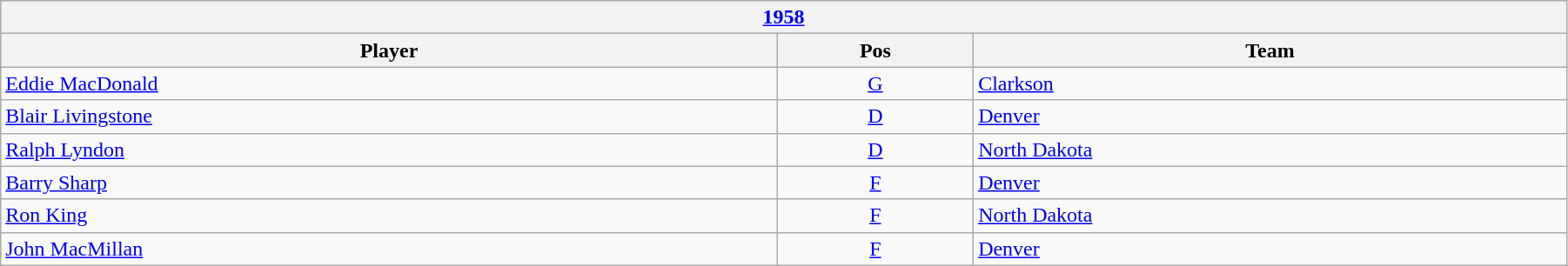<table class="wikitable" width=95%>
<tr>
<th colspan=3><a href='#'>1958</a></th>
</tr>
<tr>
<th>Player</th>
<th>Pos</th>
<th>Team</th>
</tr>
<tr>
<td><a href='#'>Eddie MacDonald</a></td>
<td style="text-align:center;"><a href='#'>G</a></td>
<td><a href='#'>Clarkson</a></td>
</tr>
<tr>
<td><a href='#'>Blair Livingstone</a></td>
<td style="text-align:center;"><a href='#'>D</a></td>
<td><a href='#'>Denver</a></td>
</tr>
<tr>
<td><a href='#'>Ralph Lyndon</a></td>
<td style="text-align:center;"><a href='#'>D</a></td>
<td><a href='#'>North Dakota</a></td>
</tr>
<tr>
<td><a href='#'>Barry Sharp</a></td>
<td style="text-align:center;"><a href='#'>F</a></td>
<td><a href='#'>Denver</a></td>
</tr>
<tr>
<td><a href='#'>Ron King</a></td>
<td style="text-align:center;"><a href='#'>F</a></td>
<td><a href='#'>North Dakota</a></td>
</tr>
<tr>
<td><a href='#'>John MacMillan</a></td>
<td style="text-align:center;"><a href='#'>F</a></td>
<td><a href='#'>Denver</a></td>
</tr>
</table>
